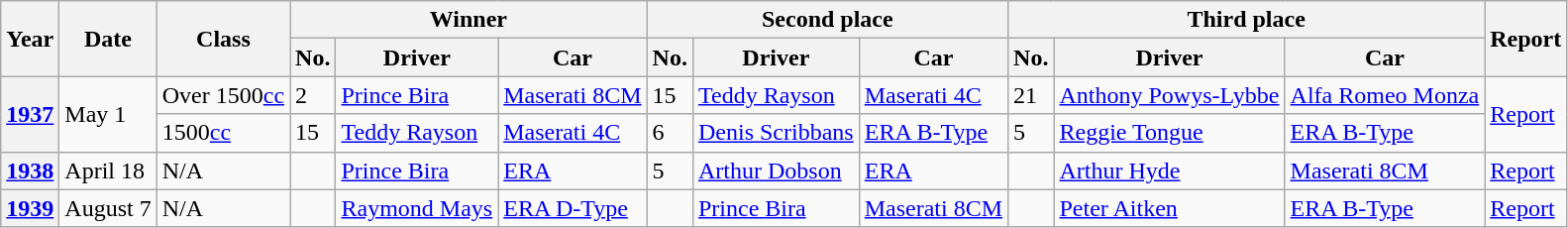<table class="wikitable">
<tr>
<th rowspan="2">Year</th>
<th rowspan="2">Date</th>
<th rowspan="2">Class</th>
<th COLSPAN=3>Winner</th>
<th COLSPAN=3>Second place</th>
<th COLSPAN=3>Third place</th>
<th rowspan="2">Report</th>
</tr>
<tr>
<th>No.</th>
<th>Driver</th>
<th>Car</th>
<th>No.</th>
<th>Driver</th>
<th>Car</th>
<th>No.</th>
<th>Driver</th>
<th>Car</th>
</tr>
<tr>
<th rowspan="2"><a href='#'>1937</a></th>
<td rowspan="2">May 1</td>
<td>Over 1500<a href='#'>cc</a></td>
<td>2</td>
<td> <a href='#'>Prince Bira</a></td>
<td><a href='#'>Maserati 8CM</a></td>
<td>15</td>
<td> <a href='#'>Teddy Rayson</a></td>
<td><a href='#'>Maserati 4C</a></td>
<td>21</td>
<td> <a href='#'>Anthony Powys-Lybbe</a></td>
<td><a href='#'>Alfa Romeo Monza</a></td>
<td rowspan="2"><a href='#'>Report</a></td>
</tr>
<tr>
<td>1500<a href='#'>cc</a></td>
<td>15</td>
<td> <a href='#'>Teddy Rayson</a></td>
<td><a href='#'>Maserati 4C</a></td>
<td>6</td>
<td> <a href='#'>Denis Scribbans</a></td>
<td><a href='#'>ERA B-Type</a></td>
<td>5</td>
<td> <a href='#'>Reggie Tongue</a></td>
<td><a href='#'>ERA B-Type</a></td>
</tr>
<tr>
<th><a href='#'>1938</a></th>
<td>April 18</td>
<td>N/A</td>
<td></td>
<td> <a href='#'>Prince Bira</a></td>
<td><a href='#'>ERA</a></td>
<td>5</td>
<td> <a href='#'>Arthur Dobson</a></td>
<td><a href='#'>ERA</a></td>
<td></td>
<td> <a href='#'>Arthur Hyde</a></td>
<td><a href='#'>Maserati 8CM</a></td>
<td><a href='#'>Report</a></td>
</tr>
<tr>
<th><a href='#'>1939</a></th>
<td>August 7</td>
<td>N/A</td>
<td></td>
<td> <a href='#'>Raymond Mays</a></td>
<td><a href='#'>ERA D-Type</a></td>
<td></td>
<td> <a href='#'>Prince Bira</a></td>
<td><a href='#'>Maserati 8CM</a></td>
<td></td>
<td> <a href='#'>Peter Aitken</a></td>
<td><a href='#'>ERA B-Type</a></td>
<td><a href='#'>Report</a></td>
</tr>
</table>
